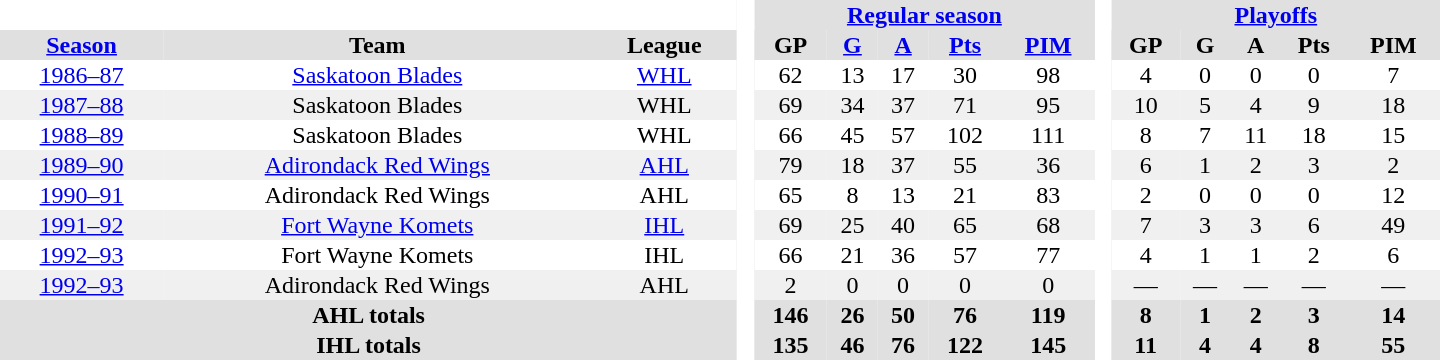<table border="0" cellpadding="1" cellspacing="0" style="text-align:center; width:60em">
<tr bgcolor="#e0e0e0">
<th colspan="3" bgcolor="#ffffff"> </th>
<th rowspan="99" bgcolor="#ffffff"> </th>
<th colspan="5"><a href='#'>Regular season</a></th>
<th rowspan="99" bgcolor="#ffffff"> </th>
<th colspan="5"><a href='#'>Playoffs</a></th>
</tr>
<tr bgcolor="#e0e0e0">
<th><a href='#'>Season</a></th>
<th>Team</th>
<th>League</th>
<th>GP</th>
<th><a href='#'>G</a></th>
<th><a href='#'>A</a></th>
<th><a href='#'>Pts</a></th>
<th><a href='#'>PIM</a></th>
<th>GP</th>
<th>G</th>
<th>A</th>
<th>Pts</th>
<th>PIM</th>
</tr>
<tr>
<td><a href='#'>1986–87</a></td>
<td><a href='#'>Saskatoon Blades</a></td>
<td><a href='#'>WHL</a></td>
<td>62</td>
<td>13</td>
<td>17</td>
<td>30</td>
<td>98</td>
<td>4</td>
<td>0</td>
<td>0</td>
<td>0</td>
<td>7</td>
</tr>
<tr bgcolor="#f0f0f0">
<td><a href='#'>1987–88</a></td>
<td>Saskatoon Blades</td>
<td>WHL</td>
<td>69</td>
<td>34</td>
<td>37</td>
<td>71</td>
<td>95</td>
<td>10</td>
<td>5</td>
<td>4</td>
<td>9</td>
<td>18</td>
</tr>
<tr>
<td><a href='#'>1988–89</a></td>
<td>Saskatoon Blades</td>
<td>WHL</td>
<td>66</td>
<td>45</td>
<td>57</td>
<td>102</td>
<td>111</td>
<td>8</td>
<td>7</td>
<td>11</td>
<td>18</td>
<td>15</td>
</tr>
<tr bgcolor="#f0f0f0">
<td><a href='#'>1989–90</a></td>
<td><a href='#'>Adirondack Red Wings</a></td>
<td><a href='#'>AHL</a></td>
<td>79</td>
<td>18</td>
<td>37</td>
<td>55</td>
<td>36</td>
<td>6</td>
<td>1</td>
<td>2</td>
<td>3</td>
<td>2</td>
</tr>
<tr>
<td><a href='#'>1990–91</a></td>
<td>Adirondack Red Wings</td>
<td>AHL</td>
<td>65</td>
<td>8</td>
<td>13</td>
<td>21</td>
<td>83</td>
<td>2</td>
<td>0</td>
<td>0</td>
<td>0</td>
<td>12</td>
</tr>
<tr bgcolor="#f0f0f0">
<td><a href='#'>1991–92</a></td>
<td><a href='#'>Fort Wayne Komets</a></td>
<td><a href='#'>IHL</a></td>
<td>69</td>
<td>25</td>
<td>40</td>
<td>65</td>
<td>68</td>
<td>7</td>
<td>3</td>
<td>3</td>
<td>6</td>
<td>49</td>
</tr>
<tr>
<td><a href='#'>1992–93</a></td>
<td>Fort Wayne Komets</td>
<td>IHL</td>
<td>66</td>
<td>21</td>
<td>36</td>
<td>57</td>
<td>77</td>
<td>4</td>
<td>1</td>
<td>1</td>
<td>2</td>
<td>6</td>
</tr>
<tr bgcolor="#f0f0f0">
<td><a href='#'>1992–93</a></td>
<td>Adirondack Red Wings</td>
<td>AHL</td>
<td>2</td>
<td>0</td>
<td>0</td>
<td>0</td>
<td>0</td>
<td>—</td>
<td>—</td>
<td>—</td>
<td>—</td>
<td>—</td>
</tr>
<tr bgcolor="#e0e0e0">
<th colspan="3">AHL totals</th>
<th>146</th>
<th>26</th>
<th>50</th>
<th>76</th>
<th>119</th>
<th>8</th>
<th>1</th>
<th>2</th>
<th>3</th>
<th>14</th>
</tr>
<tr bgcolor="#e0e0e0">
<th colspan="3">IHL totals</th>
<th>135</th>
<th>46</th>
<th>76</th>
<th>122</th>
<th>145</th>
<th>11</th>
<th>4</th>
<th>4</th>
<th>8</th>
<th>55</th>
</tr>
</table>
